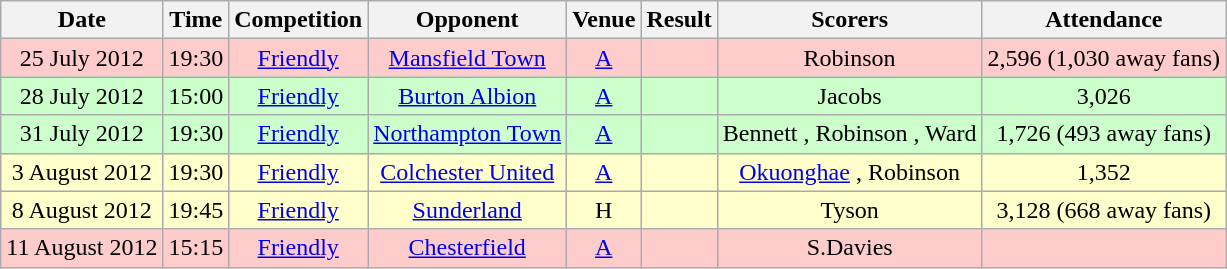<table class="wikitable sortable" style="text-align:center">
<tr>
<th>Date</th>
<th>Time</th>
<th>Competition</th>
<th>Opponent</th>
<th>Venue</th>
<th>Result</th>
<th>Scorers</th>
<th>Attendance</th>
</tr>
<tr bgcolor=#FFCCCC>
<td>25 July 2012</td>
<td>19:30</td>
<td><a href='#'>Friendly</a></td>
<td><a href='#'>Mansfield Town</a></td>
<td><a href='#'>A</a></td>
<td></td>
<td>Robinson </td>
<td>2,596 (1,030 away fans)</td>
</tr>
<tr bgcolor=#CCFFCC>
<td>28 July 2012</td>
<td>15:00</td>
<td><a href='#'>Friendly</a></td>
<td><a href='#'>Burton Albion</a></td>
<td><a href='#'>A</a></td>
<td></td>
<td>Jacobs </td>
<td>3,026</td>
</tr>
<tr bgcolor=#CCFFCC>
<td>31 July 2012</td>
<td>19:30</td>
<td><a href='#'>Friendly</a></td>
<td><a href='#'>Northampton Town</a></td>
<td><a href='#'>A</a></td>
<td></td>
<td>Bennett , Robinson , Ward </td>
<td>1,726 (493 away fans)</td>
</tr>
<tr bgcolor=#FFFFCC>
<td>3 August 2012</td>
<td>19:30</td>
<td><a href='#'>Friendly</a></td>
<td><a href='#'>Colchester United</a></td>
<td><a href='#'>A</a></td>
<td></td>
<td><a href='#'>Okuonghae</a> , Robinson </td>
<td>1,352</td>
</tr>
<tr bgcolor=#FFFFCC>
<td>8 August 2012</td>
<td>19:45</td>
<td><a href='#'>Friendly</a></td>
<td><a href='#'>Sunderland</a></td>
<td>H</td>
<td></td>
<td>Tyson </td>
<td>3,128 (668 away fans)</td>
</tr>
<tr bgcolor=#FFCCCC>
<td>11 August 2012</td>
<td>15:15</td>
<td><a href='#'>Friendly</a></td>
<td><a href='#'>Chesterfield</a></td>
<td><a href='#'>A</a></td>
<td></td>
<td>S.Davies </td>
<td></td>
</tr>
</table>
